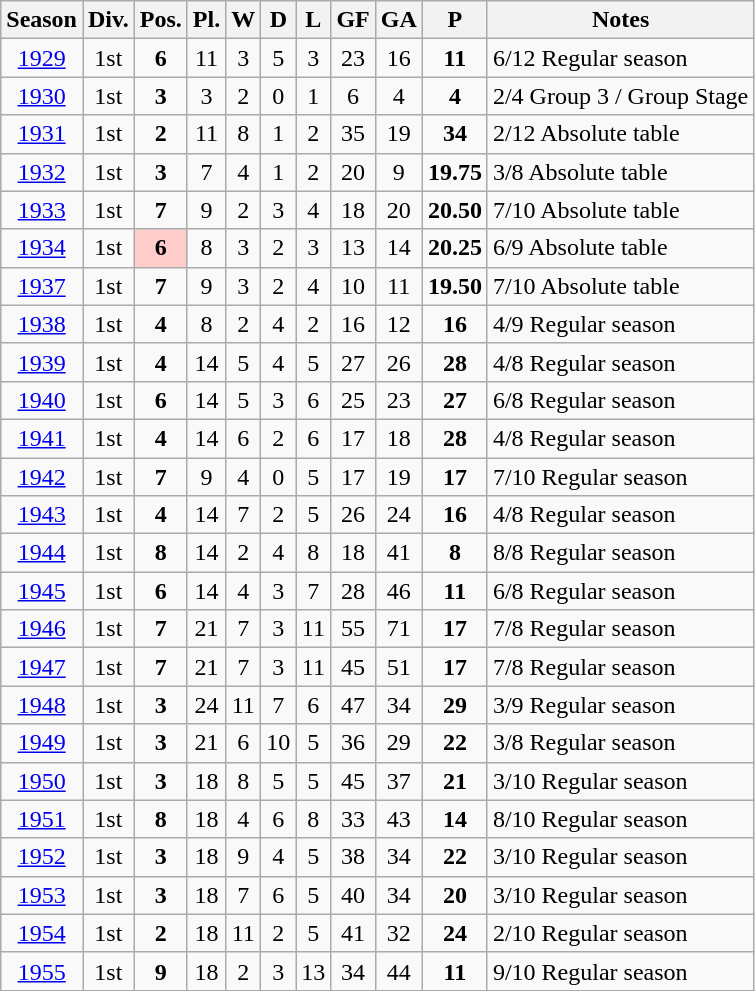<table class="wikitable sortable">
<tr>
<th>Season</th>
<th>Div.</th>
<th>Pos.</th>
<th>Pl.</th>
<th>W</th>
<th>D</th>
<th>L</th>
<th>GF</th>
<th>GA</th>
<th>P</th>
<th>Notes</th>
</tr>
<tr>
<td align=center><a href='#'>1929</a></td>
<td align=center>1st</td>
<td align=center><strong>6</strong></td>
<td align=center>11</td>
<td align=center>3</td>
<td align=center>5</td>
<td align=center>3</td>
<td align=center>23</td>
<td align=center>16</td>
<td align=center><strong>11</strong></td>
<td>6/12 Regular season</td>
</tr>
<tr>
<td align=center><a href='#'>1930</a></td>
<td align=center>1st</td>
<td align=center><strong>3</strong></td>
<td align=center>3</td>
<td align=center>2</td>
<td align=center>0</td>
<td align=center>1</td>
<td align=center>6</td>
<td align=center>4</td>
<td align=center><strong>4</strong></td>
<td>2/4 Group 3 / Group Stage</td>
</tr>
<tr>
<td align=center><a href='#'>1931</a></td>
<td align=center>1st</td>
<td align=center><strong>2</strong></td>
<td align=center>11</td>
<td align=center>8</td>
<td align=center>1</td>
<td align=center>2</td>
<td align=center>35</td>
<td align=center>19</td>
<td align=center><strong>34</strong></td>
<td>2/12 Absolute table</td>
</tr>
<tr>
<td align=center><a href='#'>1932</a></td>
<td align=center>1st</td>
<td align=center><strong>3</strong></td>
<td align=center>7</td>
<td align=center>4</td>
<td align=center>1</td>
<td align=center>2</td>
<td align=center>20</td>
<td align=center>9</td>
<td align=center><strong>19.75</strong></td>
<td>3/8 Absolute table</td>
</tr>
<tr>
<td align=center><a href='#'>1933</a></td>
<td align=center>1st</td>
<td align=center><strong>7</strong></td>
<td align=center>9</td>
<td align=center>2</td>
<td align=center>3</td>
<td align=center>4</td>
<td align=center>18</td>
<td align=center>20</td>
<td align=center><strong>20.50</strong></td>
<td>7/10 Absolute table</td>
</tr>
<tr>
<td align=center><a href='#'>1934</a></td>
<td align=center>1st</td>
<td align=center bgcolor=#ffcccc><strong>6</strong></td>
<td align=center>8</td>
<td align=center>3</td>
<td align=center>2</td>
<td align=center>3</td>
<td align=center>13</td>
<td align=center>14</td>
<td align=center><strong>20.25</strong></td>
<td>6/9 Absolute table</td>
</tr>
<tr>
<td align=center><a href='#'>1937</a></td>
<td align=center>1st</td>
<td align=center><strong>7</strong></td>
<td align=center>9</td>
<td align=center>3</td>
<td align=center>2</td>
<td align=center>4</td>
<td align=center>10</td>
<td align=center>11</td>
<td align=center><strong>19.50</strong></td>
<td>7/10 Absolute table</td>
</tr>
<tr>
<td align=center><a href='#'>1938</a></td>
<td align=center>1st</td>
<td align=center><strong>4</strong></td>
<td align=center>8</td>
<td align=center>2</td>
<td align=center>4</td>
<td align=center>2</td>
<td align=center>16</td>
<td align=center>12</td>
<td align=center><strong>16</strong></td>
<td>4/9 Regular season</td>
</tr>
<tr>
<td align=center><a href='#'>1939</a></td>
<td align=center>1st</td>
<td align=center><strong>4</strong></td>
<td align=center>14</td>
<td align=center>5</td>
<td align=center>4</td>
<td align=center>5</td>
<td align=center>27</td>
<td align=center>26</td>
<td align=center><strong>28</strong></td>
<td>4/8 Regular season</td>
</tr>
<tr>
<td align=center><a href='#'>1940</a></td>
<td align=center>1st</td>
<td align=center><strong>6</strong></td>
<td align=center>14</td>
<td align=center>5</td>
<td align=center>3</td>
<td align=center>6</td>
<td align=center>25</td>
<td align=center>23</td>
<td align=center><strong>27</strong></td>
<td>6/8 Regular season</td>
</tr>
<tr>
<td align=center><a href='#'>1941</a></td>
<td align=center>1st</td>
<td align=center><strong>4</strong></td>
<td align=center>14</td>
<td align=center>6</td>
<td align=center>2</td>
<td align=center>6</td>
<td align=center>17</td>
<td align=center>18</td>
<td align=center><strong>28</strong></td>
<td>4/8 Regular season</td>
</tr>
<tr>
<td align=center><a href='#'>1942</a></td>
<td align=center>1st</td>
<td align=center><strong>7</strong></td>
<td align=center>9</td>
<td align=center>4</td>
<td align=center>0</td>
<td align=center>5</td>
<td align=center>17</td>
<td align=center>19</td>
<td align=center><strong>17</strong></td>
<td>7/10 Regular season</td>
</tr>
<tr>
<td align=center><a href='#'>1943</a></td>
<td align=center>1st</td>
<td align=center><strong>4</strong></td>
<td align=center>14</td>
<td align=center>7</td>
<td align=center>2</td>
<td align=center>5</td>
<td align=center>26</td>
<td align=center>24</td>
<td align=center><strong>16</strong></td>
<td>4/8 Regular season</td>
</tr>
<tr>
<td align=center><a href='#'>1944</a></td>
<td align=center>1st</td>
<td align=center><strong>8</strong></td>
<td align=center>14</td>
<td align=center>2</td>
<td align=center>4</td>
<td align=center>8</td>
<td align=center>18</td>
<td align=center>41</td>
<td align=center><strong>8</strong></td>
<td>8/8 Regular season</td>
</tr>
<tr>
<td align=center><a href='#'>1945</a></td>
<td align=center>1st</td>
<td align=center><strong>6</strong></td>
<td align=center>14</td>
<td align=center>4</td>
<td align=center>3</td>
<td align=center>7</td>
<td align=center>28</td>
<td align=center>46</td>
<td align=center><strong>11</strong></td>
<td>6/8 Regular season</td>
</tr>
<tr>
<td align=center><a href='#'>1946</a></td>
<td align=center>1st</td>
<td align=center><strong>7</strong></td>
<td align=center>21</td>
<td align=center>7</td>
<td align=center>3</td>
<td align=center>11</td>
<td align=center>55</td>
<td align=center>71</td>
<td align=center><strong>17</strong></td>
<td>7/8 Regular season</td>
</tr>
<tr>
<td align=center><a href='#'>1947</a></td>
<td align=center>1st</td>
<td align=center><strong>7</strong></td>
<td align=center>21</td>
<td align=center>7</td>
<td align=center>3</td>
<td align=center>11</td>
<td align=center>45</td>
<td align=center>51</td>
<td align=center><strong>17</strong></td>
<td>7/8 Regular season</td>
</tr>
<tr>
<td align=center><a href='#'>1948</a></td>
<td align=center>1st</td>
<td align=center><strong>3</strong></td>
<td align=center>24</td>
<td align=center>11</td>
<td align=center>7</td>
<td align=center>6</td>
<td align=center>47</td>
<td align=center>34</td>
<td align=center><strong>29</strong></td>
<td>3/9 Regular season</td>
</tr>
<tr>
<td align=center><a href='#'>1949</a></td>
<td align=center>1st</td>
<td align=center><strong>3</strong></td>
<td align=center>21</td>
<td align=center>6</td>
<td align=center>10</td>
<td align=center>5</td>
<td align=center>36</td>
<td align=center>29</td>
<td align=center><strong>22</strong></td>
<td>3/8 Regular season</td>
</tr>
<tr>
<td align=center><a href='#'>1950</a></td>
<td align=center>1st</td>
<td align=center><strong>3</strong></td>
<td align=center>18</td>
<td align=center>8</td>
<td align=center>5</td>
<td align=center>5</td>
<td align=center>45</td>
<td align=center>37</td>
<td align=center><strong>21</strong></td>
<td>3/10 Regular season</td>
</tr>
<tr>
<td align=center><a href='#'>1951</a></td>
<td align=center>1st</td>
<td align=center><strong>8</strong></td>
<td align=center>18</td>
<td align=center>4</td>
<td align=center>6</td>
<td align=center>8</td>
<td align=center>33</td>
<td align=center>43</td>
<td align=center><strong>14</strong></td>
<td>8/10 Regular season</td>
</tr>
<tr>
<td align=center><a href='#'>1952</a></td>
<td align=center>1st</td>
<td align=center><strong>3</strong></td>
<td align=center>18</td>
<td align=center>9</td>
<td align=center>4</td>
<td align=center>5</td>
<td align=center>38</td>
<td align=center>34</td>
<td align=center><strong>22</strong></td>
<td>3/10 Regular season</td>
</tr>
<tr>
<td align=center><a href='#'>1953</a></td>
<td align=center>1st</td>
<td align=center><strong>3</strong></td>
<td align=center>18</td>
<td align=center>7</td>
<td align=center>6</td>
<td align=center>5</td>
<td align=center>40</td>
<td align=center>34</td>
<td align=center><strong>20</strong></td>
<td>3/10 Regular season</td>
</tr>
<tr>
<td align=center><a href='#'>1954</a></td>
<td align=center>1st</td>
<td align=center><strong>2</strong></td>
<td align=center>18</td>
<td align=center>11</td>
<td align=center>2</td>
<td align=center>5</td>
<td align=center>41</td>
<td align=center>32</td>
<td align=center><strong>24</strong></td>
<td>2/10 Regular season</td>
</tr>
<tr>
<td align=center><a href='#'>1955</a></td>
<td align=center>1st</td>
<td align=center><strong>9</strong></td>
<td align=center>18</td>
<td align=center>2</td>
<td align=center>3</td>
<td align=center>13</td>
<td align=center>34</td>
<td align=center>44</td>
<td align=center><strong>11</strong></td>
<td>9/10 Regular season</td>
</tr>
<tr>
</tr>
</table>
